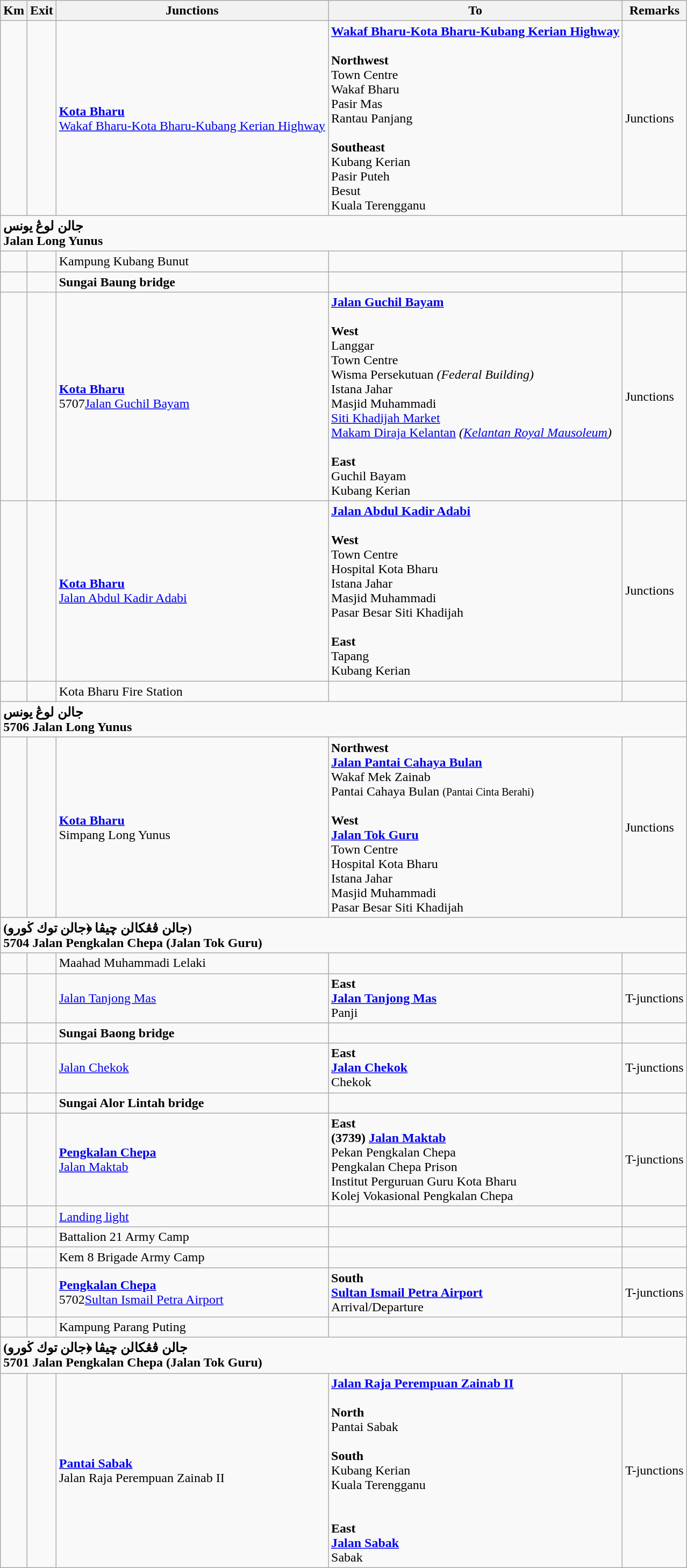<table class="wikitable">
<tr>
<th>Km</th>
<th>Exit</th>
<th>Junctions</th>
<th>To</th>
<th>Remarks</th>
</tr>
<tr>
<td></td>
<td></td>
<td><strong><a href='#'>Kota Bharu</a></strong><br><a href='#'>Wakaf Bharu-Kota Bharu-Kubang Kerian Highway</a></td>
<td>  <strong><a href='#'>Wakaf Bharu-Kota Bharu-Kubang Kerian Highway</a></strong><br><br><strong>Northwest</strong><br>  Town Centre<br> Wakaf Bharu<br>  Pasir Mas<br>  Rantau Panjang<br><br><strong>Southeast</strong><br>  Kubang Kerian<br>  Pasir Puteh<br>  Besut<br>  Kuala Terengganu</td>
<td>Junctions</td>
</tr>
<tr>
<td style="width:600px" colspan="6" style="text-align:center; background:blue;"><strong><span>جالن لوڠ يونس<br> Jalan Long Yunus</span></strong></td>
</tr>
<tr>
<td></td>
<td></td>
<td>Kampung Kubang Bunut</td>
<td></td>
<td></td>
</tr>
<tr>
<td></td>
<td></td>
<td><strong>Sungai Baung bridge</strong></td>
<td></td>
<td></td>
</tr>
<tr>
<td></td>
<td></td>
<td><strong><a href='#'>Kota Bharu</a></strong><br>5707<a href='#'>Jalan Guchil Bayam</a></td>
<td> <strong><a href='#'>Jalan Guchil Bayam</a></strong><br><br><strong>West</strong><br>Langgar<br>Town Centre<br>Wisma Persekutuan <em>(Federal Building)</em><br>Istana Jahar<br>Masjid Muhammadi<br><a href='#'>Siti Khadijah Market</a><br><a href='#'>Makam Diraja Kelantan</a> <em>(<a href='#'>Kelantan Royal Mausoleum</a>)</em><br><br><strong>East</strong><br>Guchil Bayam<br>Kubang Kerian</td>
<td>Junctions</td>
</tr>
<tr>
<td></td>
<td></td>
<td><strong><a href='#'>Kota Bharu</a></strong><br><a href='#'>Jalan Abdul Kadir Adabi</a></td>
<td> <strong><a href='#'>Jalan Abdul Kadir Adabi</a></strong><br><br><strong>West</strong><br>Town Centre<br>Hospital Kota Bharu <br>Istana Jahar<br>Masjid Muhammadi<br>Pasar Besar Siti Khadijah<br><br><strong>East</strong><br>Tapang<br>Kubang Kerian</td>
<td>Junctions</td>
</tr>
<tr>
<td></td>
<td></td>
<td>Kota Bharu Fire Station</td>
<td></td>
<td></td>
</tr>
<tr>
<td style="width:600px" colspan="6" style="text-align:center; background:blue;"><strong><span>جالن لوڠ يونس<br>5706  Jalan Long Yunus</span></strong></td>
</tr>
<tr>
<td></td>
<td></td>
<td><strong><a href='#'>Kota Bharu</a></strong><br>Simpang Long Yunus</td>
<td><strong>Northwest</strong><br> <strong><a href='#'>Jalan Pantai Cahaya Bulan</a></strong><br>Wakaf Mek Zainab<br>Pantai Cahaya Bulan <small>(Pantai Cinta Berahi)</small><br><br><strong>West</strong><br> <strong><a href='#'>Jalan Tok Guru</a></strong><br>Town Centre<br>Hospital Kota Bharu <br>Istana Jahar<br>Masjid Muhammadi<br>Pasar Besar Siti Khadijah</td>
<td>Junctions</td>
</tr>
<tr>
<td style="width:600px" colspan="6" style="text-align:center; background:blue;"><strong><span>(جالن ڤڠكالن چيڤا ﴿جالن توك ڬورو)<br>5704  Jalan Pengkalan Chepa (Jalan Tok Guru)</span></strong></td>
</tr>
<tr>
<td></td>
<td></td>
<td>Maahad Muhammadi Lelaki</td>
<td></td>
<td></td>
</tr>
<tr>
<td></td>
<td></td>
<td><a href='#'>Jalan Tanjong Mas</a></td>
<td><strong>East</strong><br> <strong><a href='#'>Jalan Tanjong Mas</a></strong><br>Panji</td>
<td>T-junctions</td>
</tr>
<tr>
<td></td>
<td></td>
<td><strong>Sungai Baong bridge</strong></td>
<td></td>
<td></td>
</tr>
<tr>
<td></td>
<td></td>
<td><a href='#'>Jalan Chekok</a></td>
<td><strong>East</strong><br> <strong><a href='#'>Jalan Chekok</a></strong><br>Chekok</td>
<td>T-junctions</td>
</tr>
<tr>
<td></td>
<td></td>
<td><strong>Sungai Alor Lintah bridge</strong></td>
<td></td>
<td></td>
</tr>
<tr>
<td></td>
<td></td>
<td><strong><a href='#'>Pengkalan Chepa</a></strong><br><a href='#'>Jalan Maktab</a></td>
<td><strong>East</strong><br> <strong>(3739)</strong> <strong><a href='#'>Jalan Maktab</a></strong><br>Pekan Pengkalan Chepa<br>Pengkalan Chepa Prison<br>Institut Perguruan Guru Kota Bharu<br>Kolej Vokasional Pengkalan Chepa</td>
<td>T-junctions</td>
</tr>
<tr>
<td></td>
<td></td>
<td><a href='#'>Landing light</a></td>
<td></td>
<td></td>
</tr>
<tr>
<td></td>
<td></td>
<td>Battalion 21 Army Camp</td>
<td></td>
<td></td>
</tr>
<tr>
<td></td>
<td></td>
<td>Kem 8 Brigade Army Camp</td>
<td></td>
<td></td>
</tr>
<tr>
<td></td>
<td></td>
<td><strong><a href='#'>Pengkalan Chepa</a></strong><br>5702<a href='#'>Sultan Ismail Petra Airport</a> </td>
<td><strong>South</strong><br><strong><a href='#'>Sultan Ismail Petra Airport</a></strong> <br>Arrival/Departure<br> </td>
<td>T-junctions</td>
</tr>
<tr>
<td></td>
<td></td>
<td>Kampung Parang Puting</td>
<td></td>
<td></td>
</tr>
<tr>
<td style="width:600px" colspan="6" style="text-align:center; background:blue;"><strong><span>(جالن ڤڠكالن چيڤا ﴿جالن توك ڬورو<br>5701  Jalan Pengkalan Chepa (Jalan Tok Guru)</span></strong></td>
</tr>
<tr>
<td></td>
<td></td>
<td><strong><a href='#'>Pantai Sabak</a></strong><br>Jalan Raja Perempuan Zainab II</td>
<td> <strong><a href='#'>Jalan Raja Perempuan Zainab II</a></strong><br><br><strong>North</strong><br> Pantai Sabak <br><br><strong>South</strong><br> Kubang Kerian<br>  Kuala Terengganu<br><br><br><strong>East</strong><br>  <strong><a href='#'>Jalan Sabak</a></strong><br>Sabak</td>
<td>T-junctions</td>
</tr>
</table>
